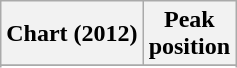<table class="wikitable sortable">
<tr>
<th>Chart (2012)</th>
<th>Peak<br>position</th>
</tr>
<tr>
</tr>
<tr>
</tr>
<tr>
</tr>
<tr>
</tr>
<tr>
</tr>
<tr>
</tr>
<tr>
</tr>
<tr>
</tr>
</table>
